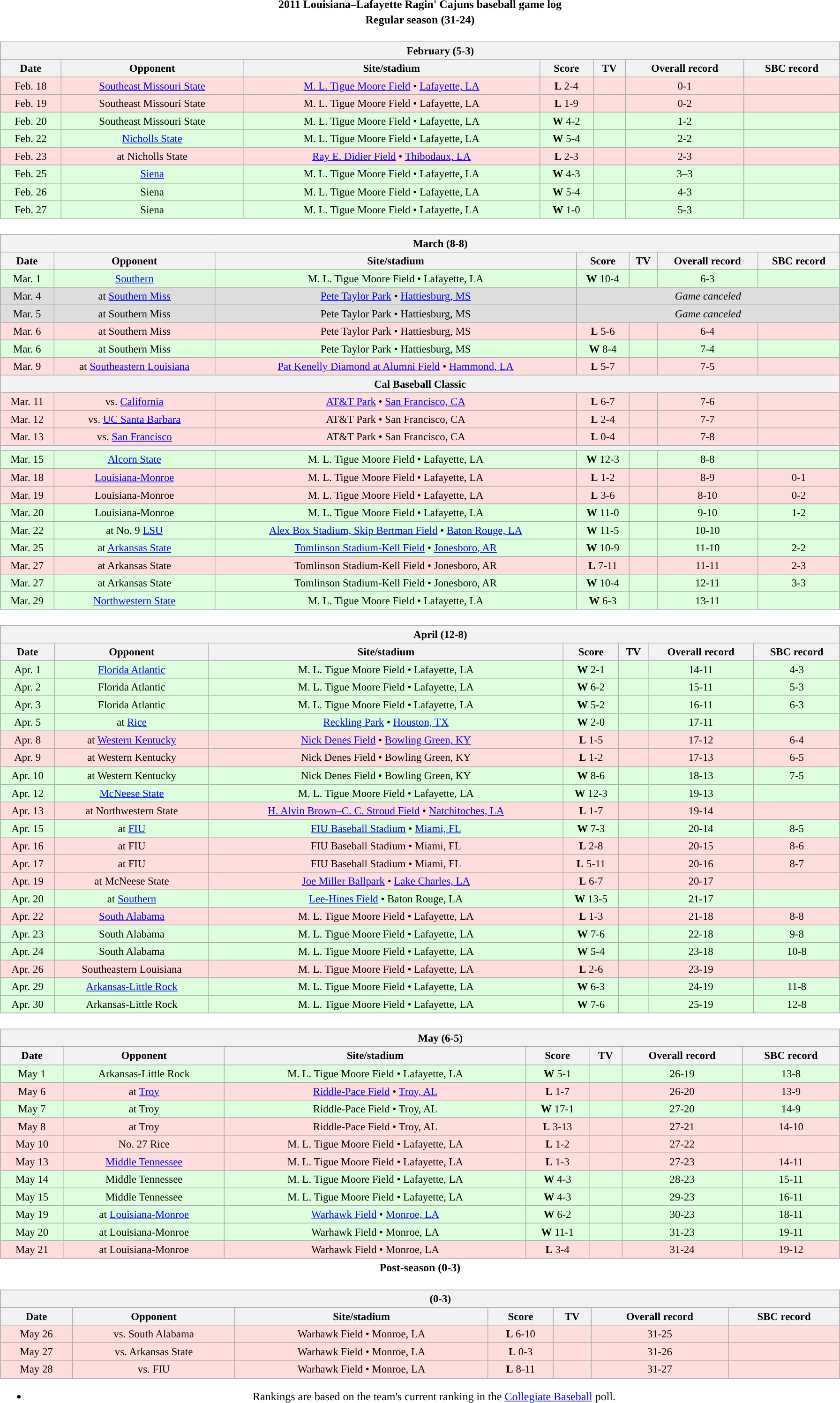<table class="toccolours"  style="width:95%; clear:both; margin:1.5em auto; text-align:center;">
<tr>
<th colspan=2>2011 Louisiana–Lafayette Ragin' Cajuns baseball game log</th>
</tr>
<tr>
<th colspan=2>Regular season (31-24)</th>
</tr>
<tr valign="top">
<td><br><table class="wikitable collapsible" style="margin:auto; width:100%; text-align:center; font-size:95%">
<tr>
<th colspan=7 style="padding-left:4em;">February (5-3)</th>
</tr>
<tr>
<th>Date</th>
<th>Opponent</th>
<th>Site/stadium</th>
<th>Score</th>
<th>TV</th>
<th>Overall record</th>
<th>SBC record</th>
</tr>
<tr style="text-align:center; background:#fdd;">
<td>Feb. 18</td>
<td><a href='#'>Southeast Missouri State</a></td>
<td><a href='#'>M. L. Tigue Moore Field</a> • <a href='#'>Lafayette, LA</a></td>
<td><strong>L</strong> 2-4</td>
<td></td>
<td>0-1</td>
<td></td>
</tr>
<tr style="text-align:center; background:#fdd;">
<td>Feb. 19</td>
<td>Southeast Missouri State</td>
<td>M. L. Tigue Moore Field • Lafayette, LA</td>
<td><strong>L</strong> 1-9</td>
<td></td>
<td>0-2</td>
<td></td>
</tr>
<tr style="text-align:center; background:#dfd;">
<td>Feb. 20</td>
<td>Southeast Missouri State</td>
<td>M. L. Tigue Moore Field • Lafayette, LA</td>
<td><strong>W</strong> 4-2</td>
<td></td>
<td>1-2</td>
<td></td>
</tr>
<tr style="text-align:center; background:#dfd;">
<td>Feb. 22</td>
<td><a href='#'>Nicholls State</a></td>
<td>M. L. Tigue Moore Field • Lafayette, LA</td>
<td><strong>W</strong> 5-4</td>
<td></td>
<td>2-2</td>
<td></td>
</tr>
<tr style="text-align:center; background:#fdd;">
<td>Feb. 23</td>
<td>at Nicholls State</td>
<td><a href='#'>Ray E. Didier Field</a> • <a href='#'>Thibodaux, LA</a></td>
<td><strong>L</strong> 2-3</td>
<td></td>
<td>2-3</td>
<td></td>
</tr>
<tr style="text-align:center; background:#dfd;">
<td>Feb. 25</td>
<td><a href='#'>Siena</a></td>
<td>M. L. Tigue Moore Field • Lafayette, LA</td>
<td><strong>W</strong> 4-3</td>
<td></td>
<td>3–3</td>
<td></td>
</tr>
<tr style="text-align:center; background:#dfd;">
<td>Feb. 26</td>
<td>Siena</td>
<td>M. L. Tigue Moore Field • Lafayette, LA</td>
<td><strong>W</strong> 5-4</td>
<td></td>
<td>4-3</td>
<td></td>
</tr>
<tr style="text-align:center; background:#dfd;">
<td>Feb. 27</td>
<td>Siena</td>
<td>M. L. Tigue Moore Field • Lafayette, LA</td>
<td><strong>W</strong> 1-0</td>
<td></td>
<td>5-3</td>
<td></td>
</tr>
</table>
</td>
</tr>
<tr>
<td><br><table class="wikitable collapsible" style="margin:auto; width:100%; text-align:center; font-size:95%">
<tr>
<th colspan=7 style="padding-left:4em;">March (8-8)</th>
</tr>
<tr>
<th>Date</th>
<th>Opponent</th>
<th>Site/stadium</th>
<th>Score</th>
<th>TV</th>
<th>Overall record</th>
<th>SBC record</th>
</tr>
<tr style="text-align:center; background:#dfd;">
<td>Mar. 1</td>
<td><a href='#'>Southern</a></td>
<td>M. L. Tigue Moore Field • Lafayette, LA</td>
<td><strong>W</strong> 10-4</td>
<td></td>
<td>6-3</td>
<td></td>
</tr>
<tr style="text-align:center; background:#ddd;">
<td>Mar. 4</td>
<td>at <a href='#'>Southern Miss</a></td>
<td><a href='#'>Pete Taylor Park</a> • <a href='#'>Hattiesburg, MS</a></td>
<td colspan=4><em>Game canceled</em></td>
</tr>
<tr style="text-align:center; background:#ddd;">
<td>Mar. 5</td>
<td>at Southern Miss</td>
<td>Pete Taylor Park • Hattiesburg, MS</td>
<td colspan=4><em>Game canceled</em></td>
</tr>
<tr style="text-align:center; background:#fdd;">
<td>Mar. 6</td>
<td>at Southern Miss</td>
<td>Pete Taylor Park • Hattiesburg, MS</td>
<td><strong>L</strong> 5-6</td>
<td></td>
<td>6-4</td>
<td></td>
</tr>
<tr style="text-align:center; background:#dfd;">
<td>Mar. 6</td>
<td>at Southern Miss</td>
<td>Pete Taylor Park • Hattiesburg, MS</td>
<td><strong>W</strong> 8-4</td>
<td></td>
<td>7-4</td>
<td></td>
</tr>
<tr style="text-align:center; background:#fdd;">
<td>Mar. 9</td>
<td>at <a href='#'>Southeastern Louisiana</a></td>
<td><a href='#'>Pat Kenelly Diamond at Alumni Field</a> • <a href='#'>Hammond, LA</a></td>
<td><strong>L</strong> 5-7</td>
<td></td>
<td>7-5</td>
<td></td>
</tr>
<tr>
<th colspan=12>Cal Baseball Classic</th>
</tr>
<tr style="text-align:center; background:#fdd;">
<td>Mar. 11</td>
<td>vs. <a href='#'>California</a></td>
<td><a href='#'>AT&T Park</a> • <a href='#'>San Francisco, CA</a></td>
<td><strong>L</strong> 6-7</td>
<td></td>
<td>7-6</td>
<td></td>
</tr>
<tr style="text-align:center; background:#fdd;">
<td>Mar. 12</td>
<td>vs. <a href='#'>UC Santa Barbara</a></td>
<td>AT&T Park • San Francisco, CA</td>
<td><strong>L</strong> 2-4</td>
<td></td>
<td>7-7</td>
<td></td>
</tr>
<tr style="text-align:center; background:#fdd;">
<td>Mar. 13</td>
<td>vs. <a href='#'>San Francisco</a></td>
<td>AT&T Park • San Francisco, CA</td>
<td><strong>L</strong> 0-4</td>
<td></td>
<td>7-8</td>
<td></td>
</tr>
<tr>
<th colspan=12></th>
</tr>
<tr style="text-align:center; background:#dfd;">
<td>Mar. 15</td>
<td><a href='#'>Alcorn State</a></td>
<td>M. L. Tigue Moore Field • Lafayette, LA</td>
<td><strong>W</strong> 12-3</td>
<td></td>
<td>8-8</td>
<td></td>
</tr>
<tr style="text-align:center; background:#fdd;">
<td>Mar. 18</td>
<td><a href='#'>Louisiana-Monroe</a></td>
<td>M. L. Tigue Moore Field • Lafayette, LA</td>
<td><strong>L</strong> 1-2</td>
<td></td>
<td>8-9</td>
<td>0-1</td>
</tr>
<tr style="text-align:center; background:#fdd;">
<td>Mar. 19</td>
<td>Louisiana-Monroe</td>
<td>M. L. Tigue Moore Field • Lafayette, LA</td>
<td><strong>L</strong> 3-6</td>
<td></td>
<td>8-10</td>
<td>0-2</td>
</tr>
<tr style="text-align:center; background:#dfd;">
<td>Mar. 20</td>
<td>Louisiana-Monroe</td>
<td>M. L. Tigue Moore Field • Lafayette, LA</td>
<td><strong>W</strong> 11-0</td>
<td></td>
<td>9-10</td>
<td>1-2</td>
</tr>
<tr style="text-align:center; background:#dfd;">
<td>Mar. 22</td>
<td>at No. 9 <a href='#'>LSU</a></td>
<td><a href='#'>Alex Box Stadium, Skip Bertman Field</a> • <a href='#'>Baton Rouge, LA</a></td>
<td><strong>W</strong> 11-5</td>
<td></td>
<td>10-10</td>
<td></td>
</tr>
<tr style="text-align:center; background:#dfd;">
<td>Mar. 25</td>
<td>at <a href='#'>Arkansas State</a></td>
<td><a href='#'>Tomlinson Stadium-Kell Field</a> • <a href='#'>Jonesboro, AR</a></td>
<td><strong>W</strong> 10-9</td>
<td></td>
<td>11-10</td>
<td>2-2</td>
</tr>
<tr style="text-align:center; background:#fdd;">
<td>Mar. 27</td>
<td>at Arkansas State</td>
<td>Tomlinson Stadium-Kell Field • Jonesboro, AR</td>
<td><strong>L</strong> 7-11</td>
<td></td>
<td>11-11</td>
<td>2-3</td>
</tr>
<tr style="text-align:center; background:#dfd;">
<td>Mar. 27</td>
<td>at Arkansas State</td>
<td>Tomlinson Stadium-Kell Field • Jonesboro, AR</td>
<td><strong>W</strong> 10-4</td>
<td></td>
<td>12-11</td>
<td>3-3</td>
</tr>
<tr style="text-align:center; background:#dfd;">
<td>Mar. 29</td>
<td><a href='#'>Northwestern State</a></td>
<td>M. L. Tigue Moore Field • Lafayette, LA</td>
<td><strong>W</strong> 6-3</td>
<td></td>
<td>13-11</td>
<td></td>
</tr>
</table>
</td>
</tr>
<tr>
<td><br><table class="wikitable collapsible" style="margin:auto; width:100%; text-align:center; font-size:95%">
<tr>
<th colspan=7 style="padding-left:4em;">April (12-8)</th>
</tr>
<tr>
<th>Date</th>
<th>Opponent</th>
<th>Site/stadium</th>
<th>Score</th>
<th>TV</th>
<th>Overall record</th>
<th>SBC record</th>
</tr>
<tr style="text-align:center; background:#dfd;">
<td>Apr. 1</td>
<td><a href='#'>Florida Atlantic</a></td>
<td>M. L. Tigue Moore Field • Lafayette, LA</td>
<td><strong>W</strong> 2-1</td>
<td></td>
<td>14-11</td>
<td>4-3</td>
</tr>
<tr style="text-align:center; background:#dfd;">
<td>Apr. 2</td>
<td>Florida Atlantic</td>
<td>M. L. Tigue Moore Field • Lafayette, LA</td>
<td><strong>W</strong> 6-2</td>
<td></td>
<td>15-11</td>
<td>5-3</td>
</tr>
<tr style="text-align:center; background:#dfd;">
<td>Apr. 3</td>
<td>Florida Atlantic</td>
<td>M. L. Tigue Moore Field • Lafayette, LA</td>
<td><strong>W</strong> 5-2</td>
<td></td>
<td>16-11</td>
<td>6-3</td>
</tr>
<tr style="text-align:center; background:#dfd;">
<td>Apr. 5</td>
<td>at <a href='#'>Rice</a></td>
<td><a href='#'>Reckling Park</a> • <a href='#'>Houston, TX</a></td>
<td><strong>W</strong> 2-0</td>
<td></td>
<td>17-11</td>
<td></td>
</tr>
<tr style="text-align:center; background:#fdd;">
<td>Apr. 8</td>
<td>at <a href='#'>Western Kentucky</a></td>
<td><a href='#'>Nick Denes Field</a> • <a href='#'>Bowling Green, KY</a></td>
<td><strong>L</strong> 1-5</td>
<td></td>
<td>17-12</td>
<td>6-4</td>
</tr>
<tr style="text-align:center; background:#fdd;">
<td>Apr. 9</td>
<td>at Western Kentucky</td>
<td>Nick Denes Field • Bowling Green, KY</td>
<td><strong>L</strong> 1-2</td>
<td></td>
<td>17-13</td>
<td>6-5</td>
</tr>
<tr style="text-align:center; background:#dfd;">
<td>Apr. 10</td>
<td>at Western Kentucky</td>
<td>Nick Denes Field • Bowling Green, KY</td>
<td><strong>W</strong> 8-6</td>
<td></td>
<td>18-13</td>
<td>7-5</td>
</tr>
<tr style="text-align:center; background:#dfd;">
<td>Apr. 12</td>
<td><a href='#'>McNeese State</a></td>
<td>M. L. Tigue Moore Field • Lafayette, LA</td>
<td><strong>W</strong> 12-3</td>
<td></td>
<td>19-13</td>
<td></td>
</tr>
<tr style="text-align:center; background:#fdd;">
<td>Apr. 13</td>
<td>at Northwestern State</td>
<td><a href='#'>H. Alvin Brown–C. C. Stroud Field</a> • <a href='#'>Natchitoches, LA</a></td>
<td><strong>L</strong> 1-7</td>
<td></td>
<td>19-14</td>
<td></td>
</tr>
<tr style="text-align:center; background:#dfd;">
<td>Apr. 15</td>
<td>at <a href='#'>FIU</a></td>
<td><a href='#'>FIU Baseball Stadium</a> • <a href='#'>Miami, FL</a></td>
<td><strong>W</strong> 7-3</td>
<td></td>
<td>20-14</td>
<td>8-5</td>
</tr>
<tr style="text-align:center; background:#fdd;">
<td>Apr. 16</td>
<td>at FIU</td>
<td>FIU Baseball Stadium • Miami, FL</td>
<td><strong>L</strong> 2-8</td>
<td></td>
<td>20-15</td>
<td>8-6</td>
</tr>
<tr style="text-align:center; background:#fdd;">
<td>Apr. 17</td>
<td>at FIU</td>
<td>FIU Baseball Stadium • Miami, FL</td>
<td><strong>L</strong> 5-11</td>
<td></td>
<td>20-16</td>
<td>8-7</td>
</tr>
<tr style="text-align:center; background:#fdd;">
<td>Apr. 19</td>
<td>at McNeese State</td>
<td><a href='#'>Joe Miller Ballpark</a> • <a href='#'>Lake Charles, LA</a></td>
<td><strong>L</strong> 6-7</td>
<td></td>
<td>20-17</td>
<td></td>
</tr>
<tr style="text-align:center; background:#dfd;">
<td>Apr. 20</td>
<td>at <a href='#'>Southern</a></td>
<td><a href='#'>Lee-Hines Field</a> • Baton Rouge, LA</td>
<td><strong>W</strong> 13-5</td>
<td></td>
<td>21-17</td>
<td></td>
</tr>
<tr style="text-align:center; background:#fdd;">
<td>Apr. 22</td>
<td><a href='#'>South Alabama</a></td>
<td>M. L. Tigue Moore Field • Lafayette, LA</td>
<td><strong>L</strong> 1-3</td>
<td></td>
<td>21-18</td>
<td>8-8</td>
</tr>
<tr style="text-align:center; background:#dfd;">
<td>Apr. 23</td>
<td>South Alabama</td>
<td>M. L. Tigue Moore Field • Lafayette, LA</td>
<td><strong>W</strong> 7-6</td>
<td></td>
<td>22-18</td>
<td>9-8</td>
</tr>
<tr style="text-align:center; background:#dfd;">
<td>Apr. 24</td>
<td>South Alabama</td>
<td>M. L. Tigue Moore Field • Lafayette, LA</td>
<td><strong>W</strong> 5-4</td>
<td></td>
<td>23-18</td>
<td>10-8</td>
</tr>
<tr style="text-align:center; background:#fdd;">
<td>Apr. 26</td>
<td>Southeastern Louisiana</td>
<td>M. L. Tigue Moore Field • Lafayette, LA</td>
<td><strong>L</strong> 2-6</td>
<td></td>
<td>23-19</td>
<td></td>
</tr>
<tr style="text-align:center; background:#dfd;">
<td>Apr. 29</td>
<td><a href='#'>Arkansas-Little Rock</a></td>
<td>M. L. Tigue Moore Field • Lafayette, LA</td>
<td><strong>W</strong> 6-3</td>
<td></td>
<td>24-19</td>
<td>11-8</td>
</tr>
<tr style="text-align:center; background:#dfd;">
<td>Apr. 30</td>
<td>Arkansas-Little Rock</td>
<td>M. L. Tigue Moore Field • Lafayette, LA</td>
<td><strong>W</strong> 7-6</td>
<td></td>
<td>25-19</td>
<td>12-8</td>
</tr>
</table>
</td>
</tr>
<tr>
<td><br><table class="wikitable collapsible" style="margin:auto; width:100%; text-align:center; font-size:95%">
<tr>
<th colspan=7 style="padding-left:4em;">May (6-5)</th>
</tr>
<tr>
<th>Date</th>
<th>Opponent</th>
<th>Site/stadium</th>
<th>Score</th>
<th>TV</th>
<th>Overall record</th>
<th>SBC record</th>
</tr>
<tr style="text-align:center; background:#dfd;">
<td>May 1</td>
<td>Arkansas-Little Rock</td>
<td>M. L. Tigue Moore Field • Lafayette, LA</td>
<td><strong>W</strong> 5-1</td>
<td></td>
<td>26-19</td>
<td>13-8</td>
</tr>
<tr style="text-align:center; background:#fdd;">
<td>May 6</td>
<td>at <a href='#'>Troy</a></td>
<td><a href='#'>Riddle-Pace Field</a> • <a href='#'>Troy, AL</a></td>
<td><strong>L</strong> 1-7</td>
<td></td>
<td>26-20</td>
<td>13-9</td>
</tr>
<tr style="text-align:center; background:#dfd;">
<td>May 7</td>
<td>at Troy</td>
<td>Riddle-Pace Field • Troy, AL</td>
<td><strong>W</strong> 17-1</td>
<td></td>
<td>27-20</td>
<td>14-9</td>
</tr>
<tr style="text-align:center; background:#fdd;">
<td>May 8</td>
<td>at Troy</td>
<td>Riddle-Pace Field • Troy, AL</td>
<td><strong>L</strong> 3-13</td>
<td></td>
<td>27-21</td>
<td>14-10</td>
</tr>
<tr style="text-align:center; background:#fdd;">
<td>May 10</td>
<td>No. 27 Rice</td>
<td>M. L. Tigue Moore Field • Lafayette, LA</td>
<td><strong>L</strong> 1-2</td>
<td></td>
<td>27-22</td>
<td></td>
</tr>
<tr style="text-align:center; background:#fdd;">
<td>May 13</td>
<td><a href='#'>Middle Tennessee</a></td>
<td>M. L. Tigue Moore Field • Lafayette, LA</td>
<td><strong>L</strong> 1-3</td>
<td></td>
<td>27-23</td>
<td>14-11</td>
</tr>
<tr style="text-align:center; background:#dfd;">
<td>May 14</td>
<td>Middle Tennessee</td>
<td>M. L. Tigue Moore Field • Lafayette, LA</td>
<td><strong>W</strong> 4-3</td>
<td></td>
<td>28-23</td>
<td>15-11</td>
</tr>
<tr style="text-align:center; background:#dfd;">
<td>May 15</td>
<td>Middle Tennessee</td>
<td>M. L. Tigue Moore Field • Lafayette, LA</td>
<td><strong>W</strong> 4-3</td>
<td></td>
<td>29-23</td>
<td>16-11</td>
</tr>
<tr style="text-align:center; background:#dfd;">
<td>May 19</td>
<td>at <a href='#'>Louisiana-Monroe</a></td>
<td><a href='#'>Warhawk Field</a> • <a href='#'>Monroe, LA</a></td>
<td><strong>W</strong> 6-2</td>
<td></td>
<td>30-23</td>
<td>18-11</td>
</tr>
<tr style="text-align:center; background:#dfd;">
<td>May 20</td>
<td>at Louisiana-Monroe</td>
<td>Warhawk Field • Monroe, LA</td>
<td><strong>W</strong> 11-1</td>
<td></td>
<td>31-23</td>
<td>19-11</td>
</tr>
<tr style="text-align:center; background:#fdd;">
<td>May 21</td>
<td>at Louisiana-Monroe</td>
<td>Warhawk Field • Monroe, LA</td>
<td><strong>L</strong> 3-4</td>
<td></td>
<td>31-24</td>
<td>19-12</td>
</tr>
</table>
</td>
</tr>
<tr>
<th colspan=2>Post-season (0-3)</th>
</tr>
<tr>
<td><br><table class="wikitable collapsible" style="margin:auto; width:100%; text-align:center; font-size:95%">
<tr>
<th colspan=12 style="padding-left:4em;"> (0-3)</th>
</tr>
<tr>
<th>Date</th>
<th>Opponent</th>
<th>Site/stadium</th>
<th>Score</th>
<th>TV</th>
<th>Overall record</th>
<th>SBC record</th>
</tr>
<tr style="text-align:center; background:#fdd;">
<td>May 26</td>
<td>vs. South Alabama</td>
<td>Warhawk Field • Monroe, LA</td>
<td><strong>L</strong> 6-10</td>
<td></td>
<td>31-25</td>
<td></td>
</tr>
<tr style="text-align:center; background:#fdd;">
<td>May 27</td>
<td>vs. Arkansas State</td>
<td>Warhawk Field • Monroe, LA</td>
<td><strong>L</strong> 0-3</td>
<td></td>
<td>31-26</td>
<td></td>
</tr>
<tr style="text-align:center; background:#fdd;">
<td>May 28</td>
<td>vs. FIU</td>
<td>Warhawk Field • Monroe, LA</td>
<td><strong>L</strong> 8-11</td>
<td></td>
<td>31-27</td>
<td></td>
</tr>
</table>
<ul><li>Rankings are based on the team's current  ranking in the <a href='#'>Collegiate Baseball</a> poll.</li></ul></td>
</tr>
</table>
